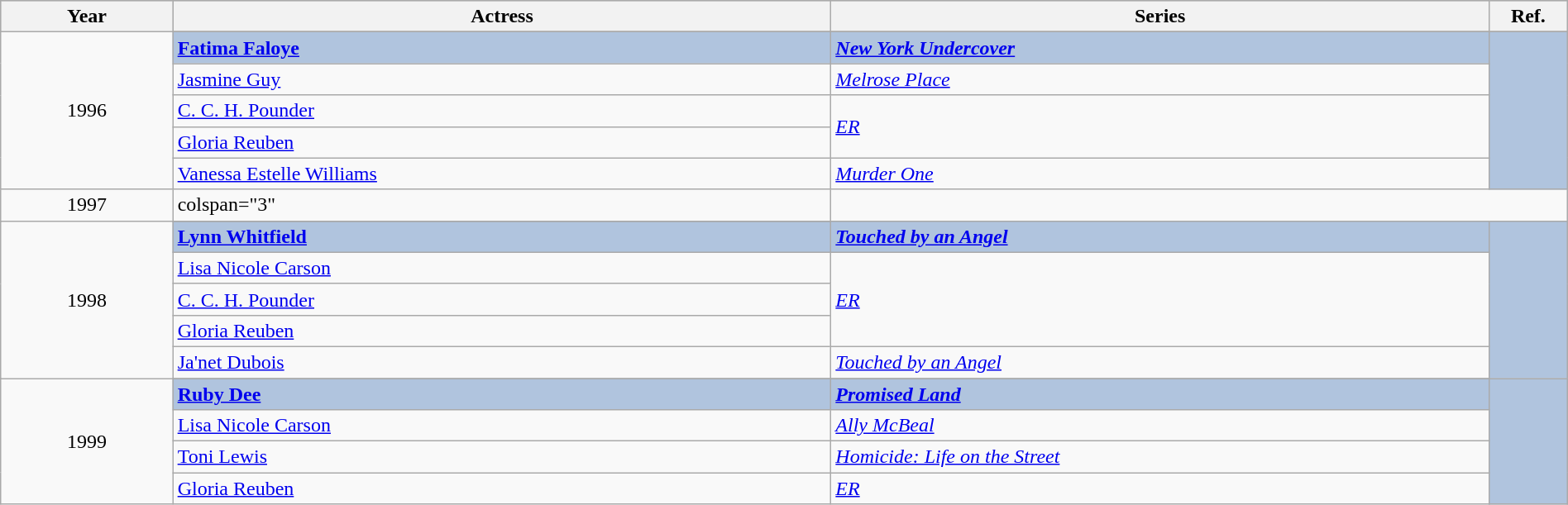<table class="wikitable" style="width:100%;">
<tr style="background:#bebebe;">
<th style="width:11%;">Year</th>
<th style="width:42%;">Actress</th>
<th style="width:42%;">Series</th>
<th style="width:5%;">Ref.</th>
</tr>
<tr>
<td rowspan="6" align="center">1996</td>
</tr>
<tr style="background:#B0C4DE">
<td><strong><a href='#'>Fatima Faloye</a></strong></td>
<td><strong><em><a href='#'>New York Undercover</a></em></strong></td>
<td rowspan="5" align="center"></td>
</tr>
<tr>
<td><a href='#'>Jasmine Guy</a></td>
<td><em><a href='#'>Melrose Place</a></em></td>
</tr>
<tr>
<td><a href='#'>C. C. H. Pounder</a></td>
<td rowspan="2"><em><a href='#'>ER</a></em></td>
</tr>
<tr>
<td><a href='#'>Gloria Reuben</a></td>
</tr>
<tr>
<td><a href='#'>Vanessa Estelle Williams</a></td>
<td><em><a href='#'>Murder One</a></em></td>
</tr>
<tr>
<td align="center">1997</td>
<td>colspan="3" </td>
</tr>
<tr>
<td rowspan="6" align="center">1998</td>
</tr>
<tr style="background:#B0C4DE">
<td><strong><a href='#'>Lynn Whitfield</a></strong></td>
<td><strong><em><a href='#'>Touched by an Angel</a></em></strong></td>
<td rowspan="6" align="center"></td>
</tr>
<tr>
<td><a href='#'>Lisa Nicole Carson</a></td>
<td rowspan="3"><em><a href='#'>ER</a></em></td>
</tr>
<tr>
<td><a href='#'>C. C. H. Pounder</a></td>
</tr>
<tr>
<td><a href='#'>Gloria Reuben</a></td>
</tr>
<tr>
<td><a href='#'>Ja'net Dubois</a></td>
<td><em><a href='#'>Touched by an Angel</a></em></td>
</tr>
<tr>
<td rowspan="5" align="center">1999</td>
</tr>
<tr style="background:#B0C4DE">
<td><strong><a href='#'>Ruby Dee</a></strong></td>
<td><strong><em><a href='#'>Promised Land</a></em></strong></td>
<td rowspan="5" align="center"></td>
</tr>
<tr>
<td><a href='#'>Lisa Nicole Carson</a></td>
<td><em><a href='#'>Ally McBeal</a></em></td>
</tr>
<tr>
<td><a href='#'>Toni Lewis</a></td>
<td><em><a href='#'>Homicide: Life on the Street</a></em></td>
</tr>
<tr>
<td><a href='#'>Gloria Reuben</a></td>
<td><em><a href='#'>ER</a></em></td>
</tr>
</table>
